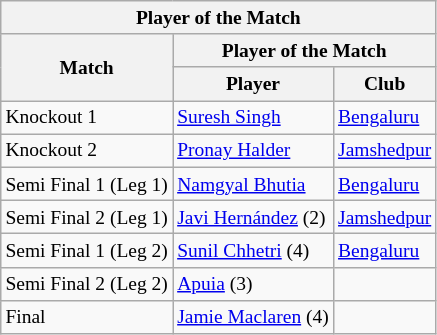<table class="wikitable collapsible" style="text-align: left; font-size:small;">
<tr>
<th colspan="3">Player of the Match</th>
</tr>
<tr>
<th rowspan="2">Match</th>
<th colspan="2">Player of the Match</th>
</tr>
<tr>
<th>Player</th>
<th>Club</th>
</tr>
<tr>
<td>Knockout 1</td>
<td> <a href='#'>Suresh Singh</a></td>
<td><a href='#'>Bengaluru</a></td>
</tr>
<tr>
<td>Knockout 2</td>
<td> <a href='#'>Pronay Halder</a></td>
<td><a href='#'>Jamshedpur</a></td>
</tr>
<tr>
<td>Semi Final 1 (Leg 1)</td>
<td> <a href='#'>Namgyal Bhutia</a></td>
<td><a href='#'>Bengaluru</a></td>
</tr>
<tr>
<td>Semi Final 2 (Leg 1)</td>
<td> <a href='#'>Javi Hernández</a> (2)</td>
<td><a href='#'>Jamshedpur</a></td>
</tr>
<tr>
<td>Semi Final 1 (Leg 2)</td>
<td> <a href='#'>Sunil Chhetri</a> (4)</td>
<td><a href='#'>Bengaluru</a></td>
</tr>
<tr>
<td>Semi Final 2 (Leg 2)</td>
<td> <a href='#'>Apuia</a> (3)</td>
<td></td>
</tr>
<tr>
<td>Final</td>
<td> <a href='#'>Jamie Maclaren</a> (4)</td>
<td></td>
</tr>
</table>
